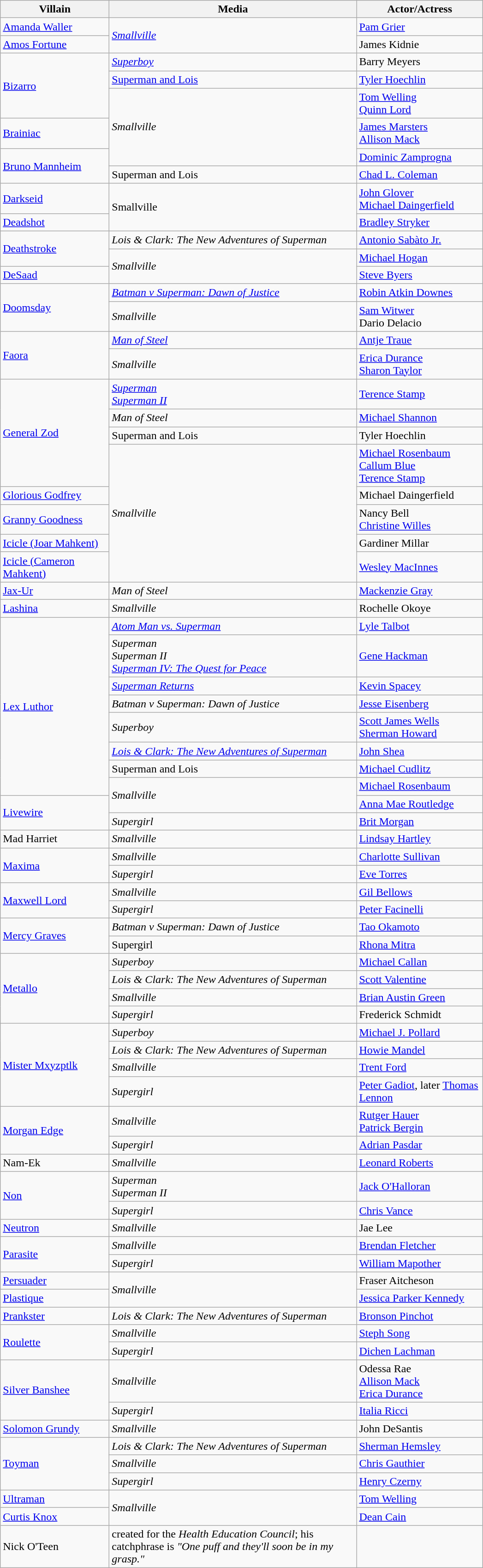<table class="wikitable">
<tr>
<th width="150">Villain</th>
<th width="350">Media</th>
<th width="175">Actor/Actress</th>
</tr>
<tr>
<td><a href='#'>Amanda Waller</a></td>
<td rowspan="2"><em><a href='#'>Smallville</a></em></td>
<td><a href='#'>Pam Grier</a></td>
</tr>
<tr>
<td><a href='#'>Amos Fortune</a></td>
<td>James Kidnie</td>
</tr>
<tr>
<td rowspan="3"><a href='#'>Bizarro</a></td>
<td><em><a href='#'>Superboy</a></em></td>
<td>Barry Meyers</td>
</tr>
<tr>
<td><a href='#'>Superman and Lois</a></td>
<td><a href='#'>Tyler Hoechlin</a></td>
</tr>
<tr>
<td rowspan="3"><em>Smallville</em></td>
<td><a href='#'>Tom Welling</a><br><a href='#'>Quinn Lord</a></td>
</tr>
<tr>
<td><a href='#'>Brainiac</a></td>
<td><a href='#'>James Marsters</a><br><a href='#'>Allison Mack</a></td>
</tr>
<tr>
<td rowspan="2"><a href='#'>Bruno Mannheim</a></td>
<td><a href='#'>Dominic Zamprogna</a></td>
</tr>
<tr>
<td>Superman and Lois</td>
<td><a href='#'>Chad L. Coleman</a></td>
</tr>
<tr>
<td><a href='#'>Darkseid</a></td>
<td rowspan="2">Smallville</td>
<td><a href='#'>John Glover <br>Michael Daingerfield</a></td>
</tr>
<tr>
<td><a href='#'>Deadshot</a></td>
<td><a href='#'>Bradley Stryker</a></td>
</tr>
<tr>
<td rowspan="2"><a href='#'>Deathstroke</a></td>
<td><em>Lois & Clark: The New Adventures of Superman</em></td>
<td><a href='#'>Antonio Sabàto Jr.</a></td>
</tr>
<tr>
<td rowspan="2"><em>Smallville</em></td>
<td><a href='#'>Michael Hogan</a></td>
</tr>
<tr>
<td><a href='#'>DeSaad</a></td>
<td><a href='#'>Steve Byers</a></td>
</tr>
<tr>
<td rowspan="2"><a href='#'>Doomsday</a></td>
<td><em><a href='#'>Batman v Superman: Dawn of Justice</a></em></td>
<td><a href='#'>Robin Atkin Downes</a></td>
</tr>
<tr>
<td><em>Smallville</em></td>
<td><a href='#'>Sam Witwer</a><br>Dario Delacio</td>
</tr>
<tr>
<td rowspan="2"><a href='#'>Faora</a></td>
<td><em><a href='#'>Man of Steel</a></em></td>
<td><a href='#'>Antje Traue</a></td>
</tr>
<tr>
<td><em>Smallville</em></td>
<td><a href='#'>Erica Durance</a><br><a href='#'>Sharon Taylor</a></td>
</tr>
<tr>
<td rowspan="4"><a href='#'>General Zod</a></td>
<td><em><a href='#'>Superman</a></em><br><em><a href='#'>Superman II</a></em></td>
<td><a href='#'>Terence Stamp</a></td>
</tr>
<tr>
<td><em>Man of Steel</em></td>
<td><a href='#'>Michael Shannon</a></td>
</tr>
<tr>
<td>Superman and Lois</td>
<td>Tyler Hoechlin</td>
</tr>
<tr>
<td rowspan="5"><em>Smallville</em></td>
<td><a href='#'>Michael Rosenbaum</a><br><a href='#'>Callum Blue</a><br><a href='#'>Terence Stamp</a></td>
</tr>
<tr>
<td><a href='#'>Glorious Godfrey</a></td>
<td>Michael Daingerfield</td>
</tr>
<tr>
<td><a href='#'>Granny Goodness</a></td>
<td>Nancy Bell<br><a href='#'>Christine Willes</a></td>
</tr>
<tr>
<td><a href='#'>Icicle (Joar Mahkent)</a></td>
<td>Gardiner Millar</td>
</tr>
<tr>
<td><a href='#'>Icicle (Cameron Mahkent)</a></td>
<td><a href='#'>Wesley MacInnes</a></td>
</tr>
<tr>
<td><a href='#'>Jax-Ur</a></td>
<td><em>Man of Steel</em></td>
<td><a href='#'>Mackenzie Gray</a></td>
</tr>
<tr>
<td><a href='#'>Lashina</a></td>
<td><em>Smallville</em></td>
<td>Rochelle Okoye</td>
</tr>
<tr>
<td rowspan="8"><a href='#'>Lex Luthor</a></td>
<td><em><a href='#'>Atom Man vs. Superman</a></em></td>
<td><a href='#'>Lyle Talbot</a></td>
</tr>
<tr>
<td><em>Superman</em><br><em>Superman II</em><br><em><a href='#'>Superman IV: The Quest for Peace</a></em></td>
<td><a href='#'>Gene Hackman</a></td>
</tr>
<tr>
<td><em><a href='#'>Superman Returns</a></em></td>
<td><a href='#'>Kevin Spacey</a></td>
</tr>
<tr>
<td><em>Batman v Superman: Dawn of Justice</em></td>
<td><a href='#'>Jesse Eisenberg</a></td>
</tr>
<tr>
<td><em>Superboy</em></td>
<td><a href='#'>Scott James Wells</a><br><a href='#'>Sherman Howard</a></td>
</tr>
<tr>
<td><em><a href='#'>Lois & Clark: The New Adventures of Superman</a></em></td>
<td><a href='#'>John Shea</a></td>
</tr>
<tr>
<td>Superman and Lois</td>
<td><a href='#'>Michael Cudlitz</a></td>
</tr>
<tr>
<td rowspan="2"><em>Smallville</em></td>
<td><a href='#'>Michael Rosenbaum</a></td>
</tr>
<tr>
<td rowspan="2"><a href='#'>Livewire</a></td>
<td><a href='#'>Anna Mae Routledge</a></td>
</tr>
<tr>
<td><em>Supergirl</em></td>
<td><a href='#'>Brit Morgan</a></td>
</tr>
<tr>
<td>Mad Harriet</td>
<td><em>Smallville</em></td>
<td><a href='#'>Lindsay Hartley</a></td>
</tr>
<tr>
<td rowspan="2"><a href='#'>Maxima</a></td>
<td><em>Smallville</em></td>
<td><a href='#'>Charlotte Sullivan</a></td>
</tr>
<tr>
<td><em>Supergirl</em></td>
<td><a href='#'>Eve Torres</a></td>
</tr>
<tr>
<td rowspan="2"><a href='#'>Maxwell Lord</a></td>
<td><em>Smallville</em></td>
<td><a href='#'>Gil Bellows</a></td>
</tr>
<tr>
<td><em>Supergirl</em></td>
<td><a href='#'>Peter Facinelli</a></td>
</tr>
<tr>
<td rowspan="2"><a href='#'>Mercy Graves</a></td>
<td><em>Batman v Superman: Dawn of Justice</em></td>
<td><a href='#'>Tao Okamoto</a></td>
</tr>
<tr>
<td>Supergirl</td>
<td><a href='#'>Rhona Mitra</a></td>
</tr>
<tr>
<td rowspan="4"><a href='#'>Metallo</a></td>
<td><em>Superboy</em></td>
<td><a href='#'>Michael Callan</a></td>
</tr>
<tr>
<td><em>Lois & Clark: The New Adventures of Superman</em></td>
<td><a href='#'>Scott Valentine</a></td>
</tr>
<tr>
<td><em>Smallville</em></td>
<td><a href='#'>Brian Austin Green</a></td>
</tr>
<tr>
<td><em>Supergirl</em></td>
<td>Frederick Schmidt</td>
</tr>
<tr>
<td rowspan="4"><a href='#'>Mister Mxyzptlk</a></td>
<td><em>Superboy</em></td>
<td><a href='#'>Michael J. Pollard</a></td>
</tr>
<tr>
<td><em>Lois & Clark: The New Adventures of Superman</em></td>
<td><a href='#'>Howie Mandel</a></td>
</tr>
<tr>
<td><em>Smallville</em></td>
<td><a href='#'>Trent Ford</a></td>
</tr>
<tr>
<td><em>Supergirl</em></td>
<td><a href='#'>Peter Gadiot</a>, later <a href='#'>Thomas Lennon</a></td>
</tr>
<tr>
<td rowspan="2"><a href='#'>Morgan Edge</a></td>
<td><em>Smallville</em></td>
<td><a href='#'>Rutger Hauer</a><br><a href='#'>Patrick Bergin</a></td>
</tr>
<tr>
<td><em>Supergirl</em></td>
<td><a href='#'>Adrian Pasdar</a></td>
</tr>
<tr>
<td>Nam-Ek</td>
<td><em>Smallville</em></td>
<td><a href='#'>Leonard Roberts</a></td>
</tr>
<tr>
<td rowspan="2"><a href='#'>Non</a></td>
<td><em>Superman</em><br><em>Superman II</em></td>
<td><a href='#'>Jack O'Halloran</a></td>
</tr>
<tr>
<td><em>Supergirl</em></td>
<td><a href='#'>Chris Vance</a></td>
</tr>
<tr>
<td><a href='#'>Neutron</a></td>
<td><em>Smallville</em></td>
<td>Jae Lee</td>
</tr>
<tr>
<td rowspan="2"><a href='#'>Parasite</a></td>
<td><em>Smallville</em></td>
<td><a href='#'>Brendan Fletcher</a></td>
</tr>
<tr>
<td><em>Supergirl</em></td>
<td><a href='#'>William Mapother</a></td>
</tr>
<tr>
<td><a href='#'>Persuader</a></td>
<td rowspan="2"><em>Smallville</em></td>
<td>Fraser Aitcheson</td>
</tr>
<tr>
<td><a href='#'>Plastique</a></td>
<td><a href='#'>Jessica Parker Kennedy</a></td>
</tr>
<tr>
<td><a href='#'>Prankster</a></td>
<td><em>Lois & Clark: The New Adventures of Superman</em></td>
<td><a href='#'>Bronson Pinchot</a></td>
</tr>
<tr>
<td rowspan="2"><a href='#'>Roulette</a></td>
<td><em>Smallville</em></td>
<td><a href='#'>Steph Song</a></td>
</tr>
<tr>
<td><em>Supergirl</em></td>
<td><a href='#'>Dichen Lachman</a></td>
</tr>
<tr>
<td rowspan="2"><a href='#'>Silver Banshee</a></td>
<td><em>Smallville</em></td>
<td>Odessa Rae<br><a href='#'>Allison Mack</a><br><a href='#'>Erica Durance</a></td>
</tr>
<tr>
<td><em>Supergirl</em></td>
<td><a href='#'>Italia Ricci</a></td>
</tr>
<tr>
<td><a href='#'>Solomon Grundy</a></td>
<td><em>Smallville</em></td>
<td>John DeSantis</td>
</tr>
<tr>
<td rowspan="3"><a href='#'>Toyman</a></td>
<td><em>Lois & Clark: The New Adventures of Superman</em></td>
<td><a href='#'>Sherman Hemsley</a></td>
</tr>
<tr>
<td><em>Smallville</em></td>
<td><a href='#'>Chris Gauthier</a></td>
</tr>
<tr>
<td><em>Supergirl</em></td>
<td><a href='#'>Henry Czerny</a></td>
</tr>
<tr>
<td><a href='#'>Ultraman</a></td>
<td rowspan="2"><em>Smallville</em></td>
<td><a href='#'>Tom Welling</a></td>
</tr>
<tr>
<td><a href='#'>Curtis Knox</a></td>
<td><a href='#'>Dean Cain</a></td>
</tr>
<tr>
<td>Nick O'Teen</td>
<td>created for the <em>Health Education Council</em>; his catchphrase is <em>"One puff and they'll soon be in my grasp."</em></td>
<td></td>
</tr>
</table>
